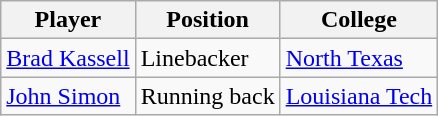<table class="wikitable">
<tr>
<th>Player</th>
<th>Position</th>
<th>College</th>
</tr>
<tr>
<td><a href='#'>Brad Kassell</a></td>
<td>Linebacker</td>
<td><a href='#'>North Texas</a></td>
</tr>
<tr>
<td><a href='#'>John Simon</a></td>
<td>Running back</td>
<td><a href='#'>Louisiana Tech</a></td>
</tr>
</table>
